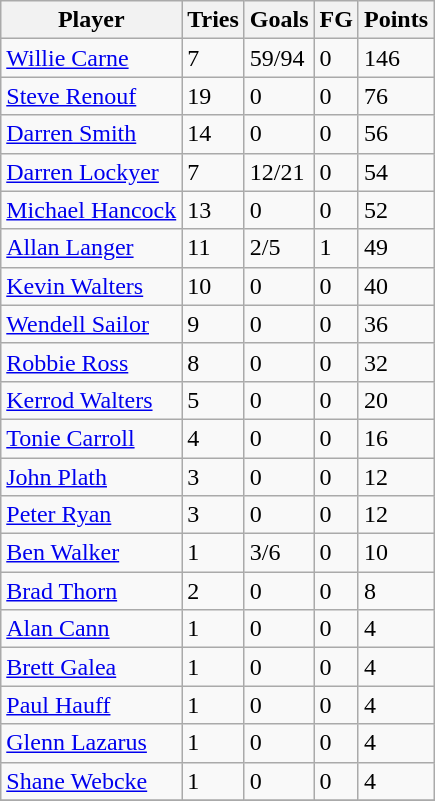<table class="wikitable">
<tr>
<th>Player</th>
<th>Tries</th>
<th>Goals</th>
<th>FG</th>
<th>Points</th>
</tr>
<tr>
<td><a href='#'>Willie Carne</a></td>
<td>7</td>
<td>59/94</td>
<td>0</td>
<td>146</td>
</tr>
<tr>
<td><a href='#'>Steve Renouf</a></td>
<td>19</td>
<td>0</td>
<td>0</td>
<td>76</td>
</tr>
<tr>
<td><a href='#'>Darren Smith</a></td>
<td>14</td>
<td>0</td>
<td>0</td>
<td>56</td>
</tr>
<tr>
<td><a href='#'>Darren Lockyer</a></td>
<td>7</td>
<td>12/21</td>
<td>0</td>
<td>54</td>
</tr>
<tr>
<td><a href='#'>Michael Hancock</a></td>
<td>13</td>
<td>0</td>
<td>0</td>
<td>52</td>
</tr>
<tr>
<td><a href='#'>Allan Langer</a></td>
<td>11</td>
<td>2/5</td>
<td>1</td>
<td>49</td>
</tr>
<tr>
<td><a href='#'>Kevin Walters</a></td>
<td>10</td>
<td>0</td>
<td>0</td>
<td>40</td>
</tr>
<tr>
<td><a href='#'>Wendell Sailor</a></td>
<td>9</td>
<td>0</td>
<td>0</td>
<td>36</td>
</tr>
<tr>
<td><a href='#'>Robbie Ross</a></td>
<td>8</td>
<td>0</td>
<td>0</td>
<td>32</td>
</tr>
<tr>
<td><a href='#'>Kerrod Walters</a></td>
<td>5</td>
<td>0</td>
<td>0</td>
<td>20</td>
</tr>
<tr>
<td><a href='#'>Tonie Carroll</a></td>
<td>4</td>
<td>0</td>
<td>0</td>
<td>16</td>
</tr>
<tr>
<td><a href='#'>John Plath</a></td>
<td>3</td>
<td>0</td>
<td>0</td>
<td>12</td>
</tr>
<tr>
<td><a href='#'>Peter Ryan</a></td>
<td>3</td>
<td>0</td>
<td>0</td>
<td>12</td>
</tr>
<tr>
<td><a href='#'>Ben Walker</a></td>
<td>1</td>
<td>3/6</td>
<td>0</td>
<td>10</td>
</tr>
<tr>
<td><a href='#'>Brad Thorn</a></td>
<td>2</td>
<td>0</td>
<td>0</td>
<td>8</td>
</tr>
<tr>
<td><a href='#'>Alan Cann</a></td>
<td>1</td>
<td>0</td>
<td>0</td>
<td>4</td>
</tr>
<tr>
<td><a href='#'>Brett Galea</a></td>
<td>1</td>
<td>0</td>
<td>0</td>
<td>4</td>
</tr>
<tr>
<td><a href='#'>Paul Hauff</a></td>
<td>1</td>
<td>0</td>
<td>0</td>
<td>4</td>
</tr>
<tr>
<td><a href='#'>Glenn Lazarus</a></td>
<td>1</td>
<td>0</td>
<td>0</td>
<td>4</td>
</tr>
<tr>
<td><a href='#'>Shane Webcke</a></td>
<td>1</td>
<td>0</td>
<td>0</td>
<td>4</td>
</tr>
<tr>
</tr>
</table>
